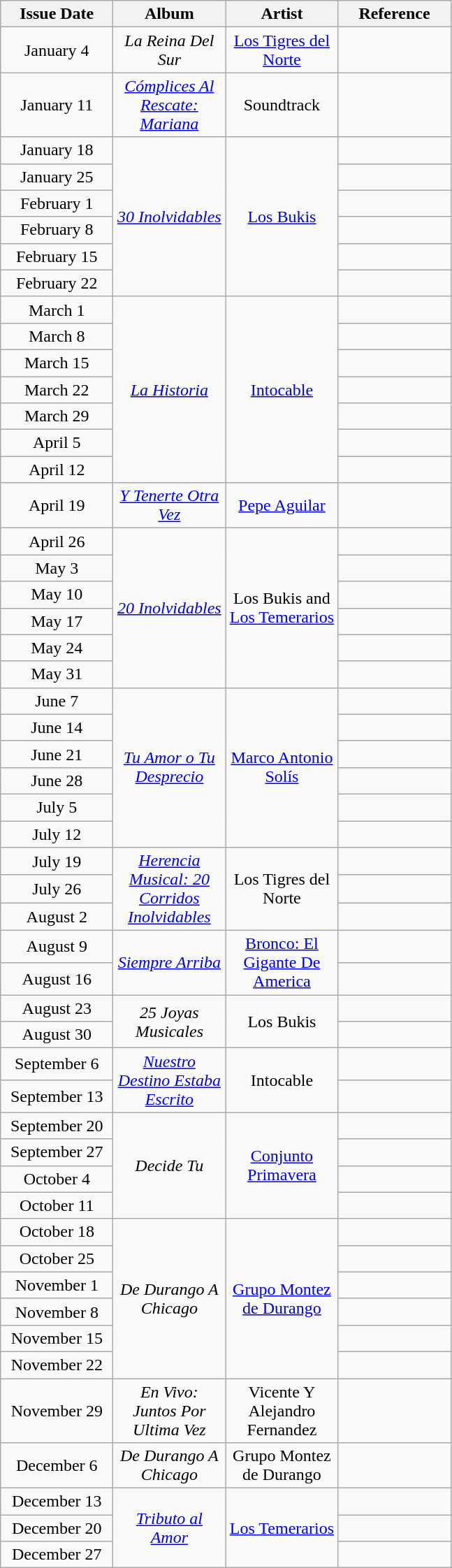<table class="wikitable" style="text-align: center">
<tr>
<th width="100"><strong>Issue Date</strong></th>
<th width="100"><strong>Album</strong></th>
<th width="100"><strong>Artist</strong></th>
<th width="100" class="unsortable"><strong>Reference</strong></th>
</tr>
<tr>
<td>January 4</td>
<td><em>La Reina Del Sur</em></td>
<td><a href='#'>Los Tigres del Norte</a></td>
<td></td>
</tr>
<tr>
<td>January 11</td>
<td><em><a href='#'>Cómplices Al Rescate: Mariana</a></em></td>
<td>Soundtrack</td>
<td></td>
</tr>
<tr>
<td>January 18</td>
<td rowspan="6"><em><a href='#'>30 Inolvidables</a></em></td>
<td rowspan="6"><a href='#'>Los Bukis</a></td>
<td></td>
</tr>
<tr>
<td>January 25</td>
<td></td>
</tr>
<tr>
<td>February 1</td>
<td></td>
</tr>
<tr>
<td>February 8</td>
<td></td>
</tr>
<tr>
<td>February 15</td>
<td></td>
</tr>
<tr>
<td>February 22</td>
<td></td>
</tr>
<tr>
<td>March 1</td>
<td rowspan="7"><em><a href='#'>La Historia</a></em></td>
<td rowspan="7"><a href='#'>Intocable</a></td>
<td></td>
</tr>
<tr>
<td>March 8</td>
<td></td>
</tr>
<tr>
<td>March 15</td>
<td></td>
</tr>
<tr>
<td>March 22</td>
<td></td>
</tr>
<tr>
<td>March 29</td>
<td></td>
</tr>
<tr>
<td>April 5</td>
<td></td>
</tr>
<tr>
<td>April 12</td>
<td></td>
</tr>
<tr>
<td>April 19</td>
<td><em><a href='#'>Y Tenerte Otra Vez</a></em></td>
<td><a href='#'>Pepe Aguilar</a></td>
<td></td>
</tr>
<tr>
<td>April 26</td>
<td rowspan="6"><em><a href='#'>20 Inolvidables</a></em></td>
<td rowspan="6">Los Bukis and <a href='#'>Los Temerarios</a></td>
<td></td>
</tr>
<tr>
<td>May 3</td>
<td></td>
</tr>
<tr>
<td>May 10</td>
<td></td>
</tr>
<tr>
<td>May 17</td>
<td></td>
</tr>
<tr>
<td>May 24</td>
<td></td>
</tr>
<tr>
<td>May 31</td>
<td></td>
</tr>
<tr>
<td>June 7</td>
<td rowspan="6"><em><a href='#'>Tu Amor o Tu Desprecio</a></em></td>
<td rowspan="6"><a href='#'>Marco Antonio Solís</a></td>
<td></td>
</tr>
<tr>
<td>June 14</td>
<td></td>
</tr>
<tr>
<td>June 21</td>
<td></td>
</tr>
<tr>
<td>June 28</td>
<td></td>
</tr>
<tr>
<td>July 5</td>
<td></td>
</tr>
<tr>
<td>July 12</td>
<td></td>
</tr>
<tr>
<td>July 19</td>
<td rowspan="3"><em><a href='#'>Herencia Musical: 20 Corridos Inolvidables</a></em></td>
<td rowspan="3">Los Tigres del Norte</td>
<td></td>
</tr>
<tr>
<td>July 26</td>
<td></td>
</tr>
<tr>
<td>August 2</td>
<td></td>
</tr>
<tr>
<td>August 9</td>
<td rowspan="2"><em><a href='#'>Siempre Arriba</a></em></td>
<td rowspan="2"><a href='#'>Bronco: El Gigante De America</a></td>
<td></td>
</tr>
<tr>
<td>August 16</td>
<td></td>
</tr>
<tr>
<td>August 23</td>
<td rowspan="2"><em>25 Joyas Musicales</em></td>
<td rowspan="2">Los Bukis</td>
<td></td>
</tr>
<tr>
<td>August 30</td>
<td></td>
</tr>
<tr>
<td>September 6</td>
<td rowspan="2"><em><a href='#'>Nuestro Destino Estaba Escrito</a></em></td>
<td rowspan="2">Intocable</td>
<td></td>
</tr>
<tr>
<td>September 13</td>
<td></td>
</tr>
<tr>
<td>September 20</td>
<td rowspan="4"><em>Decide Tu</em></td>
<td rowspan="4"><a href='#'>Conjunto Primavera</a></td>
<td></td>
</tr>
<tr>
<td>September 27</td>
<td></td>
</tr>
<tr>
<td>October 4</td>
<td></td>
</tr>
<tr>
<td>October 11</td>
<td></td>
</tr>
<tr>
<td>October 18</td>
<td rowspan="6"><em>De Durango A Chicago</em></td>
<td rowspan="6"><a href='#'>Grupo Montez de Durango</a></td>
<td></td>
</tr>
<tr>
<td>October 25</td>
<td></td>
</tr>
<tr>
<td>November 1</td>
<td></td>
</tr>
<tr>
<td>November 8</td>
<td></td>
</tr>
<tr>
<td>November 15</td>
<td></td>
</tr>
<tr>
<td>November 22</td>
<td></td>
</tr>
<tr>
<td>November 29</td>
<td><em>En Vivo: Juntos Por Ultima Vez</em></td>
<td>Vicente Y Alejandro Fernandez</td>
<td></td>
</tr>
<tr>
<td>December 6</td>
<td><em>De Durango A Chicago</em> </td>
<td>Grupo Montez de Durango</td>
<td></td>
</tr>
<tr>
<td>December 13</td>
<td rowspan="3"><em><a href='#'>Tributo al Amor</a></em></td>
<td rowspan="3"><a href='#'>Los Temerarios</a></td>
<td></td>
</tr>
<tr>
<td>December 20</td>
<td></td>
</tr>
<tr>
<td>December 27</td>
<td></td>
</tr>
</table>
